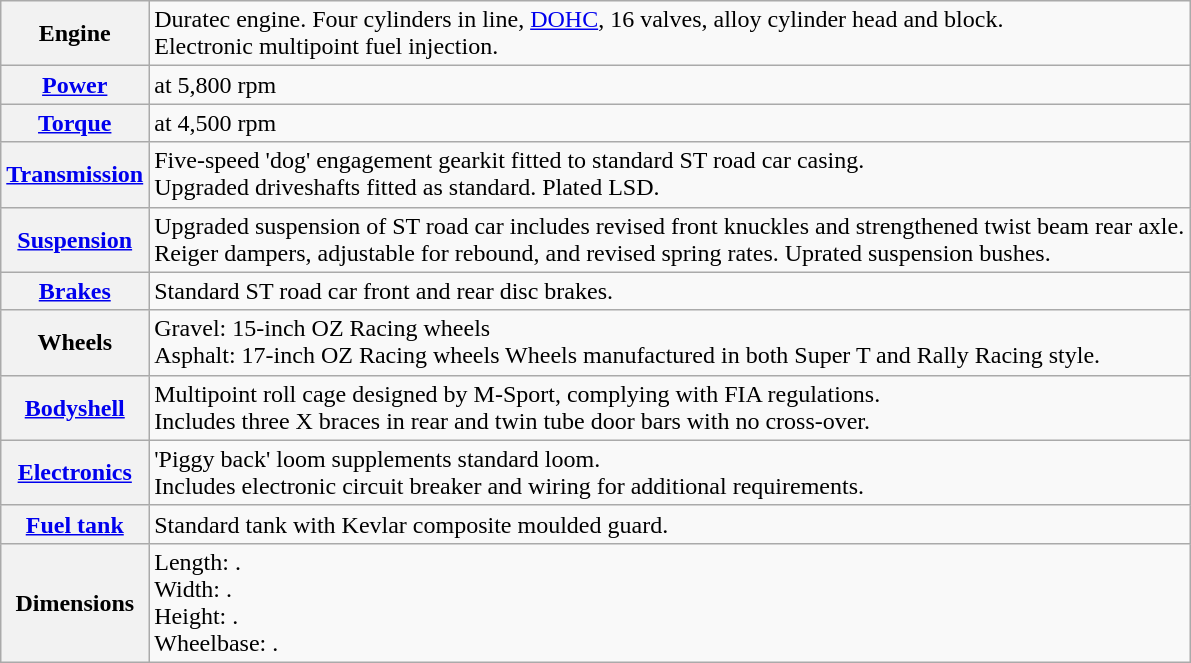<table class="wikitable">
<tr>
<th>Engine</th>
<td> Duratec engine. Four cylinders in line, <a href='#'>DOHC</a>, 16 valves, alloy cylinder head and block.<br>Electronic multipoint fuel injection.</td>
</tr>
<tr>
<th><a href='#'>Power</a></th>
<td> at 5,800 rpm</td>
</tr>
<tr>
<th><a href='#'>Torque</a></th>
<td> at 4,500 rpm</td>
</tr>
<tr>
<th><a href='#'>Transmission</a></th>
<td>Five-speed 'dog' engagement gearkit fitted to standard ST road car casing.<br>Upgraded driveshafts fitted as standard. Plated LSD.</td>
</tr>
<tr>
<th><a href='#'>Suspension</a></th>
<td>Upgraded suspension of ST road car includes revised front knuckles and strengthened twist beam rear axle.<br>Reiger dampers, adjustable for rebound, and revised spring rates. Uprated suspension bushes.</td>
</tr>
<tr>
<th><a href='#'>Brakes</a></th>
<td>Standard ST road car front and rear disc brakes.</td>
</tr>
<tr>
<th>Wheels</th>
<td>Gravel: 15-inch OZ Racing wheels<br>Asphalt: 17-inch OZ Racing wheels
Wheels manufactured in both Super T and Rally Racing style.</td>
</tr>
<tr>
<th><a href='#'>Bodyshell</a></th>
<td>Multipoint roll cage designed by M-Sport, complying with FIA regulations.<br>Includes three X braces in rear and twin tube door bars with no cross-over.</td>
</tr>
<tr>
<th><a href='#'>Electronics</a></th>
<td>'Piggy back' loom supplements standard loom.<br>Includes electronic circuit breaker and wiring for additional requirements.</td>
</tr>
<tr>
<th><a href='#'>Fuel tank</a></th>
<td>Standard  tank with Kevlar composite moulded guard.</td>
</tr>
<tr>
<th>Dimensions</th>
<td>Length: .<br>Width: .<br>Height: .<br>Wheelbase: .</td>
</tr>
</table>
